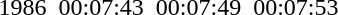<table>
<tr>
<td>1986</td>
<td></td>
<td>00:07:43</td>
<td></td>
<td>00:07:49</td>
<td></td>
<td>00:07:53</td>
</tr>
</table>
